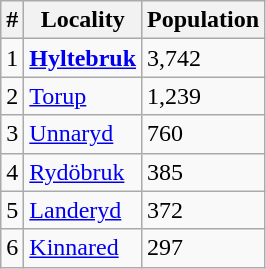<table class="wikitable">
<tr>
<th>#</th>
<th>Locality</th>
<th>Population</th>
</tr>
<tr>
<td>1</td>
<td><strong><a href='#'>Hyltebruk</a></strong></td>
<td>3,742</td>
</tr>
<tr>
<td>2</td>
<td><a href='#'>Torup</a></td>
<td>1,239</td>
</tr>
<tr>
<td>3</td>
<td><a href='#'>Unnaryd</a></td>
<td>760</td>
</tr>
<tr>
<td>4</td>
<td><a href='#'>Rydöbruk</a></td>
<td>385</td>
</tr>
<tr>
<td>5</td>
<td><a href='#'>Landeryd</a></td>
<td>372</td>
</tr>
<tr>
<td>6</td>
<td><a href='#'>Kinnared</a></td>
<td>297</td>
</tr>
</table>
